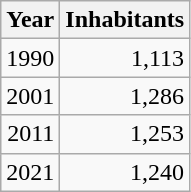<table cellspacing="0" cellpadding="0">
<tr>
<td valign="top"><br><table class="wikitable sortable zebra hintergrundfarbe5">
<tr>
<th>Year</th>
<th>Inhabitants</th>
</tr>
<tr align="right">
<td>1990</td>
<td>1,113</td>
</tr>
<tr align="right">
<td>2001</td>
<td>1,286</td>
</tr>
<tr align="right">
<td>2011</td>
<td>1,253</td>
</tr>
<tr align="right">
<td>2021</td>
<td>1,240</td>
</tr>
</table>
</td>
</tr>
</table>
